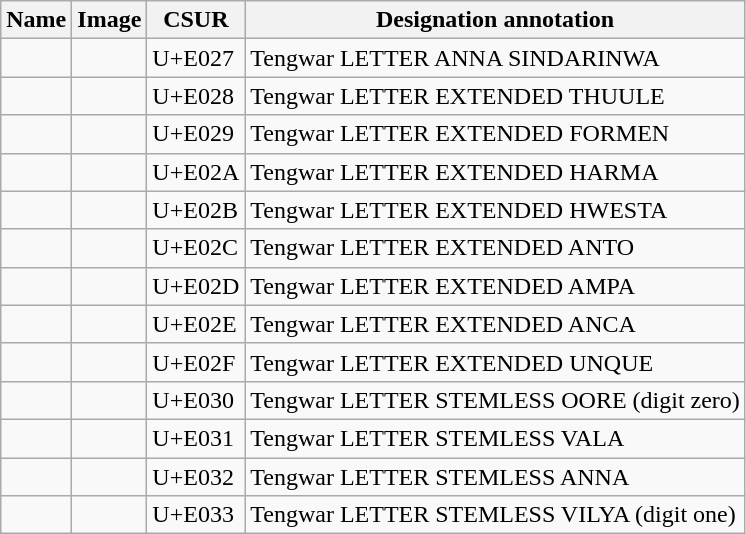<table class="wikitable">
<tr>
<th>Name</th>
<th>Image</th>
<th>CSUR</th>
<th>Designation annotation</th>
</tr>
<tr>
<td></td>
<td></td>
<td>U+E027</td>
<td>Tengwar LETTER ANNA SINDARINWA</td>
</tr>
<tr>
<td></td>
<td></td>
<td>U+E028</td>
<td>Tengwar LETTER EXTENDED THUULE</td>
</tr>
<tr>
<td></td>
<td></td>
<td>U+E029</td>
<td>Tengwar LETTER EXTENDED FORMEN</td>
</tr>
<tr>
<td></td>
<td></td>
<td>U+E02A</td>
<td>Tengwar LETTER EXTENDED HARMA</td>
</tr>
<tr>
<td></td>
<td></td>
<td>U+E02B</td>
<td>Tengwar LETTER EXTENDED HWESTA</td>
</tr>
<tr>
<td></td>
<td></td>
<td>U+E02C</td>
<td>Tengwar LETTER EXTENDED ANTO</td>
</tr>
<tr>
<td></td>
<td></td>
<td>U+E02D</td>
<td>Tengwar LETTER EXTENDED AMPA</td>
</tr>
<tr>
<td></td>
<td></td>
<td>U+E02E</td>
<td>Tengwar LETTER EXTENDED ANCA</td>
</tr>
<tr>
<td></td>
<td></td>
<td>U+E02F</td>
<td>Tengwar LETTER EXTENDED UNQUE</td>
</tr>
<tr>
<td></td>
<td></td>
<td>U+E030</td>
<td>Tengwar LETTER STEMLESS OORE (digit zero)</td>
</tr>
<tr>
<td></td>
<td></td>
<td>U+E031</td>
<td>Tengwar LETTER STEMLESS VALA</td>
</tr>
<tr>
<td></td>
<td></td>
<td>U+E032</td>
<td>Tengwar LETTER STEMLESS ANNA</td>
</tr>
<tr>
<td></td>
<td></td>
<td>U+E033</td>
<td>Tengwar LETTER STEMLESS VILYA (digit one)</td>
</tr>
</table>
